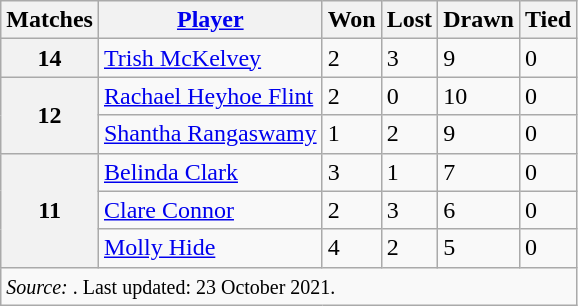<table class="wikitable">
<tr>
<th>Matches</th>
<th><a href='#'>Player</a></th>
<th>Won</th>
<th>Lost</th>
<th>Drawn</th>
<th>Tied</th>
</tr>
<tr>
<th>14</th>
<td align="left"> <a href='#'>Trish McKelvey</a></td>
<td>2</td>
<td>3</td>
<td>9</td>
<td>0</td>
</tr>
<tr>
<th rowspan=2 vallign="middle">12</th>
<td align="left"> <a href='#'>Rachael Heyhoe Flint</a></td>
<td>2</td>
<td>0</td>
<td>10</td>
<td>0</td>
</tr>
<tr>
<td align="left"> <a href='#'>Shantha Rangaswamy</a></td>
<td>1</td>
<td>2</td>
<td>9</td>
<td>0</td>
</tr>
<tr>
<th rowspan=3 valign="middle">11</th>
<td align="left"> <a href='#'>Belinda Clark</a></td>
<td>3</td>
<td>1</td>
<td>7</td>
<td>0</td>
</tr>
<tr>
<td align="left"> <a href='#'>Clare Connor</a></td>
<td>2</td>
<td>3</td>
<td>6</td>
<td>0</td>
</tr>
<tr>
<td align="left"> <a href='#'>Molly Hide</a></td>
<td>4</td>
<td>2</td>
<td>5</td>
<td>0</td>
</tr>
<tr>
<td colspan=7><small><em>Source: </em>. Last updated: 23 October 2021.</small></td>
</tr>
</table>
